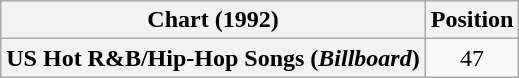<table class="wikitable plainrowheaders" style="text-align:center">
<tr>
<th scope="col">Chart (1992)</th>
<th scope="col">Position</th>
</tr>
<tr>
<th scope="row">US Hot R&B/Hip-Hop Songs (<em>Billboard</em>)</th>
<td>47</td>
</tr>
</table>
